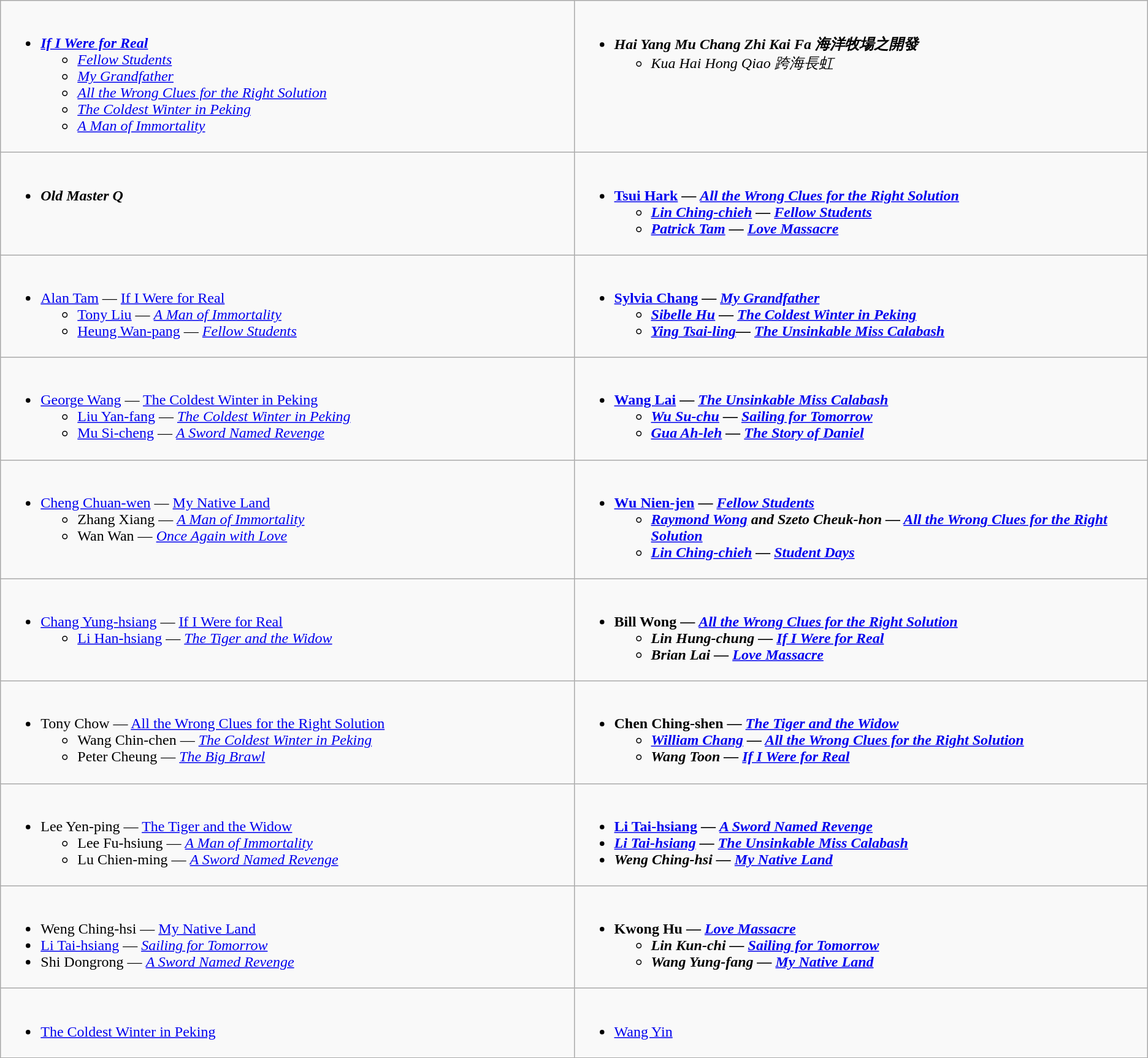<table class=wikitable>
<tr>
<td valign="top" width="50%"><br><ul><li><strong><em><a href='#'>If I Were for Real</a></em></strong><ul><li><em><a href='#'>Fellow Students</a></em></li><li><em><a href='#'>My Grandfather</a></em></li><li><em><a href='#'>All the Wrong Clues for the Right Solution</a></em></li><li><em><a href='#'>The Coldest Winter in Peking</a></em></li><li><em><a href='#'>A Man of Immortality</a></em></li></ul></li></ul></td>
<td valign="top" width="50%"><br><ul><li><strong><em>Hai Yang Mu Chang Zhi Kai Fa 海洋牧場之開發</em></strong><ul><li><em>Kua Hai Hong Qiao 跨海長虹</em></li></ul></li></ul></td>
</tr>
<tr>
<td valign="top" width="50%"><br><ul><li><strong><em>Old Master Q</em></strong></li></ul></td>
<td valign="top" width="50%"><br><ul><li><strong><a href='#'>Tsui Hark</a> — <em><a href='#'>All the Wrong Clues for the Right Solution</a><strong><em><ul><li><a href='#'>Lin Ching-chieh</a> — </em><a href='#'>Fellow Students</a><em></li><li><a href='#'>Patrick Tam</a> — </em><a href='#'>Love Massacre</a><em></li></ul></li></ul></td>
</tr>
<tr>
<td valign="top" width="50%"><br><ul><li></strong><a href='#'>Alan Tam</a> — </em><a href='#'>If I Were for Real</a></em></strong><ul><li><a href='#'>Tony Liu</a> — <em><a href='#'>A Man of Immortality</a></em></li><li><a href='#'>Heung Wan-pang</a> — <em><a href='#'>Fellow Students</a></em></li></ul></li></ul></td>
<td valign="top" width="50%"><br><ul><li><strong><a href='#'>Sylvia Chang</a> — <em><a href='#'>My Grandfather</a><strong><em><ul><li><a href='#'>Sibelle Hu</a> — </em><a href='#'>The Coldest Winter in Peking</a><em></li><li><a href='#'>Ying Tsai-ling</a>— </em><a href='#'>The Unsinkable Miss Calabash</a><em></li></ul></li></ul></td>
</tr>
<tr>
<td valign="top" width="50%"><br><ul><li></strong><a href='#'>George Wang</a> — </em><a href='#'>The Coldest Winter in Peking</a></em></strong><ul><li><a href='#'>Liu Yan-fang</a> — <em><a href='#'>The Coldest Winter in Peking</a></em></li><li><a href='#'>Mu Si-cheng</a> — <em><a href='#'>A Sword Named Revenge</a></em></li></ul></li></ul></td>
<td valign="top" width="50%"><br><ul><li><strong><a href='#'>Wang Lai</a> — <em><a href='#'>The Unsinkable Miss Calabash</a><strong><em><ul><li><a href='#'>Wu Su-chu</a> — </em><a href='#'>Sailing for Tomorrow</a><em></li><li><a href='#'>Gua Ah-leh</a> — </em><a href='#'>The Story of Daniel</a><em></li></ul></li></ul></td>
</tr>
<tr>
<td valign="top" width="50%"><br><ul><li></strong><a href='#'>Cheng Chuan-wen</a> — </em><a href='#'>My Native Land</a></em></strong><ul><li>Zhang Xiang — <em><a href='#'>A Man of Immortality</a></em></li><li>Wan Wan — <em><a href='#'>Once Again with Love</a></em></li></ul></li></ul></td>
<td valign="top" width="50%"><br><ul><li><strong><a href='#'>Wu Nien-jen</a> — <em><a href='#'>Fellow Students</a><strong><em><ul><li><a href='#'>Raymond Wong</a> and Szeto Cheuk-hon — </em><a href='#'>All the Wrong Clues for the Right Solution</a><em></li><li><a href='#'>Lin Ching-chieh</a>  — </em><a href='#'>Student Days</a><em></li></ul></li></ul></td>
</tr>
<tr>
<td valign="top" width="50%"><br><ul><li></strong><a href='#'>Chang Yung-hsiang</a> — </em><a href='#'>If I Were for Real</a></em></strong><ul><li><a href='#'>Li Han-hsiang</a>  — <em><a href='#'>The Tiger and the Widow</a></em></li></ul></li></ul></td>
<td valign="top" width="50%"><br><ul><li><strong>Bill Wong — <em><a href='#'>All the Wrong Clues for the Right Solution</a><strong><em><ul><li>Lin Hung-chung — </em><a href='#'>If I Were for Real</a><em></li><li>Brian Lai — </em><a href='#'>Love Massacre</a><em></li></ul></li></ul></td>
</tr>
<tr>
<td valign="top" width="50%"><br><ul><li></strong>Tony Chow — </em><a href='#'>All the Wrong Clues for the Right Solution</a></em></strong><ul><li>Wang Chin-chen — <em><a href='#'>The Coldest Winter in Peking</a></em></li><li>Peter Cheung  — <em><a href='#'>The Big Brawl</a></em></li></ul></li></ul></td>
<td valign="top" width="50%"><br><ul><li><strong>Chen Ching-shen — <em><a href='#'>The Tiger and the Widow</a><strong><em><ul><li><a href='#'>William Chang</a> — </em><a href='#'>All the Wrong Clues for the Right Solution</a><em></li><li>Wang Toon — </em><a href='#'>If I Were for Real</a><em></li></ul></li></ul></td>
</tr>
<tr>
<td valign="top" width="50%"><br><ul><li></strong>Lee Yen-ping  — </em><a href='#'>The Tiger and the Widow</a></em></strong><ul><li>Lee Fu-hsiung — <em><a href='#'>A Man of Immortality</a></em></li><li>Lu Chien-ming — <em><a href='#'>A Sword Named Revenge</a></em></li></ul></li></ul></td>
<td valign="top" width="50%"><br><ul><li><strong><a href='#'>Li Tai-hsiang</a> — <em><a href='#'>A Sword Named Revenge</a><strong><em></li><li><a href='#'>Li Tai-hsiang</a> — </em><a href='#'>The Unsinkable Miss Calabash</a><em></li><li>Weng Ching-hsi — </em><a href='#'>My Native Land</a><em></li></ul></td>
</tr>
<tr>
<td valign="top" width="50%"><br><ul><li></strong>Weng Ching-hsi — </em><a href='#'>My Native Land</a></em></strong></li><li><a href='#'>Li Tai-hsiang</a> — <em><a href='#'>Sailing for Tomorrow</a></em></li><li>Shi Dongrong — <em><a href='#'>A Sword Named Revenge</a></em></li></ul></td>
<td valign="top" width="50%"><br><ul><li><strong>Kwong Hu  — <em><a href='#'>Love Massacre</a><strong><em><ul><li>Lin Kun-chi — </em><a href='#'>Sailing for Tomorrow</a><em></li><li>Wang Yung-fang — </em><a href='#'>My Native Land</a><em></li></ul></li></ul></td>
</tr>
<tr>
<td valign="top" width="50%"><br><ul><li></em></strong><a href='#'>The Coldest Winter in Peking</a><strong><em></li></ul></td>
<td valign="top" width="50%"><br><ul><li></strong><a href='#'>Wang Yin</a><strong></li></ul></td>
</tr>
</table>
